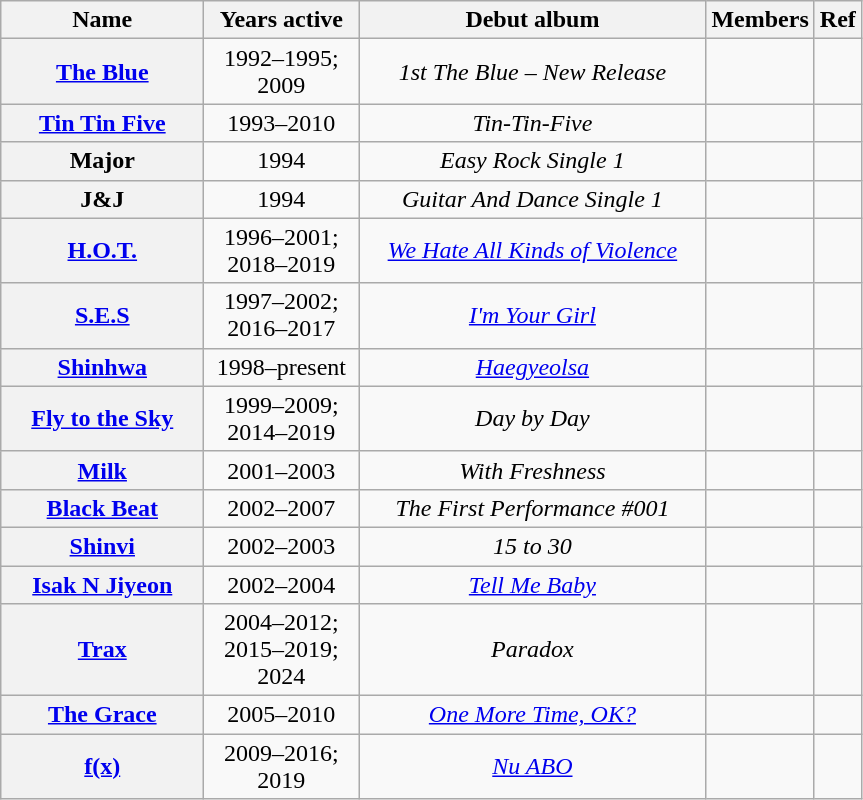<table class="wikitable plainrowheaders sortable" style="text-align:center">
<tr>
<th scope="col" style="width:8em">Name</th>
<th scope="col" style="width:6em">Years active</th>
<th class="unsortable" scope="col" style="width:14em">Debut album</th>
<th class="unsortable">Members</th>
<th class="unsortable">Ref</th>
</tr>
<tr>
<th scope="row"><a href='#'>The Blue</a></th>
<td>1992–1995; 2009</td>
<td><em>1st The Blue – New Release</em></td>
<td></td>
<td></td>
</tr>
<tr>
<th scope="row"><a href='#'>Tin Tin Five</a></th>
<td>1993–2010</td>
<td><em>Tin-Tin-Five</em></td>
<td></td>
<td></td>
</tr>
<tr>
<th scope="row">Major</th>
<td>1994</td>
<td><em>Easy Rock Single 1</em></td>
<td></td>
<td></td>
</tr>
<tr>
<th scope="row">J&J</th>
<td>1994</td>
<td><em>Guitar And Dance Single 1</em></td>
<td></td>
<td></td>
</tr>
<tr>
<th scope="row"><a href='#'>H.O.T.</a></th>
<td>1996–2001; 2018–2019</td>
<td><em><a href='#'>We Hate All Kinds of Violence</a></em></td>
<td></td>
<td></td>
</tr>
<tr>
<th scope="row"><a href='#'>S.E.S</a></th>
<td>1997–2002; 2016–2017</td>
<td><em><a href='#'>I'm Your Girl</a></em></td>
<td></td>
<td></td>
</tr>
<tr>
<th scope="row"><a href='#'>Shinhwa</a></th>
<td>1998–present</td>
<td><em><a href='#'>Haegyeolsa</a></em></td>
<td></td>
<td></td>
</tr>
<tr>
<th scope="row"><a href='#'>Fly to the Sky</a></th>
<td>1999–2009; 2014–2019</td>
<td><em>Day by Day</em></td>
<td></td>
<td></td>
</tr>
<tr>
<th scope="row"><a href='#'>Milk</a></th>
<td>2001–2003</td>
<td><em>With Freshness</em></td>
<td></td>
<td><br></td>
</tr>
<tr>
<th scope="row"><a href='#'>Black Beat</a></th>
<td>2002–2007</td>
<td><em>The First Performance #001</em></td>
<td></td>
<td></td>
</tr>
<tr>
<th scope="row"><a href='#'>Shinvi</a></th>
<td>2002–2003</td>
<td><em>15 to 30</em></td>
<td></td>
<td></td>
</tr>
<tr>
<th scope="row"><a href='#'>Isak N Jiyeon</a></th>
<td>2002–2004</td>
<td><a href='#'><em>Tell Me Baby</em></a></td>
<td></td>
<td></td>
</tr>
<tr>
<th scope="row"><a href='#'>Trax</a></th>
<td>2004–2012; 2015–2019; 2024</td>
<td><em>Paradox</em></td>
<td></td>
<td></td>
</tr>
<tr>
<th scope="row"><a href='#'>The Grace</a></th>
<td>2005–2010</td>
<td><em><a href='#'>One More Time, OK?</a></em></td>
<td></td>
<td></td>
</tr>
<tr>
<th scope="row"><a href='#'>f(x)</a></th>
<td>2009–2016; 2019</td>
<td><em><a href='#'>Nu ABO</a></em></td>
<td></td>
<td></td>
</tr>
</table>
